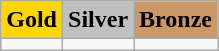<table class="wikitable">
<tr>
<td align=center style="background:gold;"> <strong>Gold</strong></td>
<td align=center style="background:silver;"> <strong>Silver</strong></td>
<td align=center style="background:#cc9966;"> <strong>Bronze</strong></td>
</tr>
<tr>
<td></td>
<td></td>
<td></td>
</tr>
</table>
